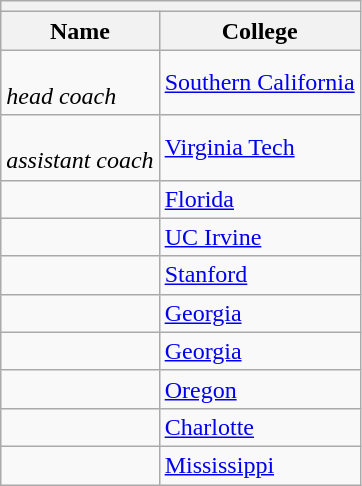<table class="wikitable sortable">
<tr>
<th colspan=2></th>
</tr>
<tr>
<th>Name</th>
<th>College</th>
</tr>
<tr>
<td><br><em>head coach</em></td>
<td><a href='#'>Southern California</a></td>
</tr>
<tr>
<td><br><em>assistant coach</em></td>
<td><a href='#'>Virginia Tech</a></td>
</tr>
<tr>
<td></td>
<td><a href='#'>Florida</a></td>
</tr>
<tr>
<td></td>
<td><a href='#'>UC Irvine</a></td>
</tr>
<tr>
<td></td>
<td><a href='#'>Stanford</a></td>
</tr>
<tr>
<td></td>
<td><a href='#'>Georgia</a></td>
</tr>
<tr>
<td></td>
<td><a href='#'>Georgia</a></td>
</tr>
<tr>
<td></td>
<td><a href='#'>Oregon</a></td>
</tr>
<tr>
<td></td>
<td><a href='#'>Charlotte</a></td>
</tr>
<tr>
<td></td>
<td><a href='#'>Mississippi</a></td>
</tr>
</table>
